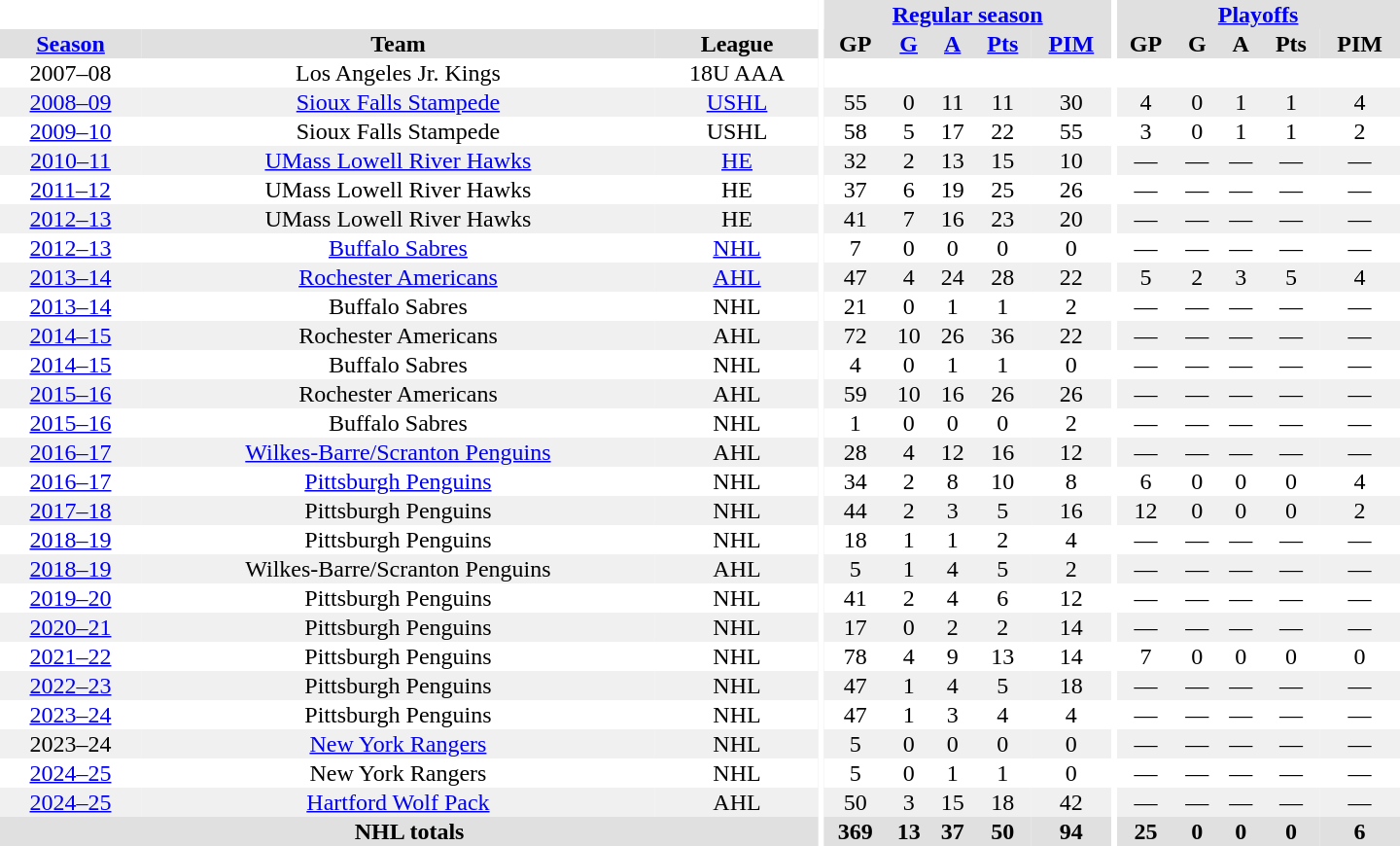<table border="0" cellpadding="1" cellspacing="0" style="text-align:center; width:60em">
<tr bgcolor="#e0e0e0">
<th colspan="3" bgcolor="#ffffff"></th>
<th rowspan="99" bgcolor="#ffffff"></th>
<th colspan="5"><a href='#'>Regular season</a></th>
<th rowspan="99" bgcolor="#ffffff"></th>
<th colspan="5"><a href='#'>Playoffs</a></th>
</tr>
<tr bgcolor="#e0e0e0">
<th><a href='#'>Season</a></th>
<th>Team</th>
<th>League</th>
<th>GP</th>
<th><a href='#'>G</a></th>
<th><a href='#'>A</a></th>
<th><a href='#'>Pts</a></th>
<th><a href='#'>PIM</a></th>
<th>GP</th>
<th>G</th>
<th>A</th>
<th>Pts</th>
<th>PIM</th>
</tr>
<tr>
<td>2007–08</td>
<td>Los Angeles Jr. Kings</td>
<td>18U AAA</td>
<td></td>
<td></td>
<td></td>
<td></td>
<td></td>
<td></td>
<td></td>
<td></td>
<td></td>
<td></td>
</tr>
<tr bgcolor="#f0f0f0">
<td><a href='#'>2008–09</a></td>
<td><a href='#'>Sioux Falls Stampede</a></td>
<td><a href='#'>USHL</a></td>
<td>55</td>
<td>0</td>
<td>11</td>
<td>11</td>
<td>30</td>
<td>4</td>
<td>0</td>
<td>1</td>
<td>1</td>
<td>4</td>
</tr>
<tr>
<td><a href='#'>2009–10</a></td>
<td>Sioux Falls Stampede</td>
<td>USHL</td>
<td>58</td>
<td>5</td>
<td>17</td>
<td>22</td>
<td>55</td>
<td>3</td>
<td>0</td>
<td>1</td>
<td>1</td>
<td>2</td>
</tr>
<tr bgcolor="#f0f0f0">
<td><a href='#'>2010–11</a></td>
<td><a href='#'>UMass Lowell River Hawks</a></td>
<td><a href='#'>HE</a></td>
<td>32</td>
<td>2</td>
<td>13</td>
<td>15</td>
<td>10</td>
<td>—</td>
<td>—</td>
<td>—</td>
<td>—</td>
<td>—</td>
</tr>
<tr>
<td><a href='#'>2011–12</a></td>
<td>UMass Lowell River Hawks</td>
<td>HE</td>
<td>37</td>
<td>6</td>
<td>19</td>
<td>25</td>
<td>26</td>
<td>—</td>
<td>—</td>
<td>—</td>
<td>—</td>
<td>—</td>
</tr>
<tr bgcolor="#f0f0f0">
<td><a href='#'>2012–13</a></td>
<td>UMass Lowell River Hawks</td>
<td>HE</td>
<td>41</td>
<td>7</td>
<td>16</td>
<td>23</td>
<td>20</td>
<td>—</td>
<td>—</td>
<td>—</td>
<td>—</td>
<td>—</td>
</tr>
<tr>
<td><a href='#'>2012–13</a></td>
<td><a href='#'>Buffalo Sabres</a></td>
<td><a href='#'>NHL</a></td>
<td>7</td>
<td>0</td>
<td>0</td>
<td>0</td>
<td>0</td>
<td>—</td>
<td>—</td>
<td>—</td>
<td>—</td>
<td>—</td>
</tr>
<tr bgcolor="#f0f0f0">
<td><a href='#'>2013–14</a></td>
<td><a href='#'>Rochester Americans</a></td>
<td><a href='#'>AHL</a></td>
<td>47</td>
<td>4</td>
<td>24</td>
<td>28</td>
<td>22</td>
<td>5</td>
<td>2</td>
<td>3</td>
<td>5</td>
<td>4</td>
</tr>
<tr>
<td><a href='#'>2013–14</a></td>
<td>Buffalo Sabres</td>
<td>NHL</td>
<td>21</td>
<td>0</td>
<td>1</td>
<td>1</td>
<td>2</td>
<td>—</td>
<td>—</td>
<td>—</td>
<td>—</td>
<td>—</td>
</tr>
<tr bgcolor="#f0f0f0">
<td><a href='#'>2014–15</a></td>
<td>Rochester Americans</td>
<td>AHL</td>
<td>72</td>
<td>10</td>
<td>26</td>
<td>36</td>
<td>22</td>
<td>—</td>
<td>—</td>
<td>—</td>
<td>—</td>
<td>—</td>
</tr>
<tr>
<td><a href='#'>2014–15</a></td>
<td>Buffalo Sabres</td>
<td>NHL</td>
<td>4</td>
<td>0</td>
<td>1</td>
<td>1</td>
<td>0</td>
<td>—</td>
<td>—</td>
<td>—</td>
<td>—</td>
<td>—</td>
</tr>
<tr bgcolor="#f0f0f0">
<td><a href='#'>2015–16</a></td>
<td>Rochester Americans</td>
<td>AHL</td>
<td>59</td>
<td>10</td>
<td>16</td>
<td>26</td>
<td>26</td>
<td>—</td>
<td>—</td>
<td>—</td>
<td>—</td>
<td>—</td>
</tr>
<tr>
<td><a href='#'>2015–16</a></td>
<td>Buffalo Sabres</td>
<td>NHL</td>
<td>1</td>
<td>0</td>
<td>0</td>
<td>0</td>
<td>2</td>
<td>—</td>
<td>—</td>
<td>—</td>
<td>—</td>
<td>—</td>
</tr>
<tr bgcolor="#f0f0f0">
<td><a href='#'>2016–17</a></td>
<td><a href='#'>Wilkes-Barre/Scranton Penguins</a></td>
<td>AHL</td>
<td>28</td>
<td>4</td>
<td>12</td>
<td>16</td>
<td>12</td>
<td>—</td>
<td>—</td>
<td>—</td>
<td>—</td>
<td>—</td>
</tr>
<tr>
<td><a href='#'>2016–17</a></td>
<td><a href='#'>Pittsburgh Penguins</a></td>
<td>NHL</td>
<td>34</td>
<td>2</td>
<td>8</td>
<td>10</td>
<td>8</td>
<td>6</td>
<td>0</td>
<td>0</td>
<td>0</td>
<td>4</td>
</tr>
<tr bgcolor="#f0f0f0">
<td><a href='#'>2017–18</a></td>
<td>Pittsburgh Penguins</td>
<td>NHL</td>
<td>44</td>
<td>2</td>
<td>3</td>
<td>5</td>
<td>16</td>
<td>12</td>
<td>0</td>
<td>0</td>
<td>0</td>
<td>2</td>
</tr>
<tr>
<td><a href='#'>2018–19</a></td>
<td>Pittsburgh Penguins</td>
<td>NHL</td>
<td>18</td>
<td>1</td>
<td>1</td>
<td>2</td>
<td>4</td>
<td>—</td>
<td>—</td>
<td>—</td>
<td>—</td>
<td>—</td>
</tr>
<tr bgcolor="#f0f0f0">
<td><a href='#'>2018–19</a></td>
<td>Wilkes-Barre/Scranton Penguins</td>
<td>AHL</td>
<td>5</td>
<td>1</td>
<td>4</td>
<td>5</td>
<td>2</td>
<td>—</td>
<td>—</td>
<td>—</td>
<td>—</td>
<td>—</td>
</tr>
<tr>
<td><a href='#'>2019–20</a></td>
<td>Pittsburgh Penguins</td>
<td>NHL</td>
<td>41</td>
<td>2</td>
<td>4</td>
<td>6</td>
<td>12</td>
<td>—</td>
<td>—</td>
<td>—</td>
<td>—</td>
<td>—</td>
</tr>
<tr bgcolor="#f0f0f0">
<td><a href='#'>2020–21</a></td>
<td>Pittsburgh Penguins</td>
<td>NHL</td>
<td>17</td>
<td>0</td>
<td>2</td>
<td>2</td>
<td>14</td>
<td>—</td>
<td>—</td>
<td>—</td>
<td>—</td>
<td>—</td>
</tr>
<tr>
<td><a href='#'>2021–22</a></td>
<td>Pittsburgh Penguins</td>
<td>NHL</td>
<td>78</td>
<td>4</td>
<td>9</td>
<td>13</td>
<td>14</td>
<td>7</td>
<td>0</td>
<td>0</td>
<td>0</td>
<td>0</td>
</tr>
<tr bgcolor="#f0f0f0">
<td><a href='#'>2022–23</a></td>
<td>Pittsburgh Penguins</td>
<td>NHL</td>
<td>47</td>
<td>1</td>
<td>4</td>
<td>5</td>
<td>18</td>
<td>—</td>
<td>—</td>
<td>—</td>
<td>—</td>
<td>—</td>
</tr>
<tr>
<td><a href='#'>2023–24</a></td>
<td>Pittsburgh Penguins</td>
<td>NHL</td>
<td>47</td>
<td>1</td>
<td>3</td>
<td>4</td>
<td>4</td>
<td>—</td>
<td>—</td>
<td>—</td>
<td>—</td>
<td>—</td>
</tr>
<tr bgcolor="#f0f0f0">
<td>2023–24</td>
<td><a href='#'>New York Rangers</a></td>
<td>NHL</td>
<td>5</td>
<td>0</td>
<td>0</td>
<td>0</td>
<td>0</td>
<td>—</td>
<td>—</td>
<td>—</td>
<td>—</td>
<td>—</td>
</tr>
<tr>
<td><a href='#'>2024–25</a></td>
<td>New York Rangers</td>
<td>NHL</td>
<td>5</td>
<td>0</td>
<td>1</td>
<td>1</td>
<td>0</td>
<td>—</td>
<td>—</td>
<td>—</td>
<td>—</td>
<td>—</td>
</tr>
<tr bgcolor="#f0f0f0">
<td><a href='#'>2024–25</a></td>
<td><a href='#'>Hartford Wolf Pack</a></td>
<td>AHL</td>
<td>50</td>
<td>3</td>
<td>15</td>
<td>18</td>
<td>42</td>
<td>—</td>
<td>—</td>
<td>—</td>
<td>—</td>
<td>—</td>
</tr>
<tr bgcolor="#e0e0e0">
<th colspan="3">NHL totals</th>
<th>369</th>
<th>13</th>
<th>37</th>
<th>50</th>
<th>94</th>
<th>25</th>
<th>0</th>
<th>0</th>
<th>0</th>
<th>6</th>
</tr>
</table>
